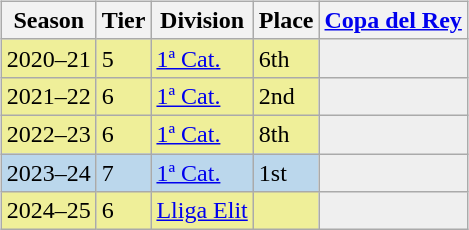<table>
<tr>
<td valign="top" width=0%><br><table class="wikitable">
<tr style="background:#f0f6fa;">
<th>Season</th>
<th>Tier</th>
<th>Division</th>
<th>Place</th>
<th><a href='#'>Copa del Rey</a></th>
</tr>
<tr>
<td style="background:#EFEF99;">2020–21</td>
<td style="background:#EFEF99;">5</td>
<td style="background:#EFEF99;"><a href='#'>1ª Cat.</a></td>
<td style="background:#EFEF99;">6th</td>
<th style="background:#efefef;"></th>
</tr>
<tr>
<td style="background:#EFEF99;">2021–22</td>
<td style="background:#EFEF99;">6</td>
<td style="background:#EFEF99;"><a href='#'>1ª Cat.</a></td>
<td style="background:#EFEF99;">2nd</td>
<th style="background:#efefef;"></th>
</tr>
<tr>
<td style="background:#EFEF99;">2022–23</td>
<td style="background:#EFEF99;">6</td>
<td style="background:#EFEF99;"><a href='#'>1ª Cat.</a></td>
<td style="background:#EFEF99;">8th</td>
<th style="background:#efefef;"></th>
</tr>
<tr>
<td style="background:#BBD7EC;">2023–24</td>
<td style="background:#BBD7EC;">7</td>
<td style="background:#BBD7EC;"><a href='#'>1ª Cat.</a></td>
<td style="background:#BBD7EC;">1st</td>
<th style="background:#efefef;"></th>
</tr>
<tr>
<td style="background:#EFEF99;">2024–25</td>
<td style="background:#EFEF99;">6</td>
<td style="background:#EFEF99;"><a href='#'>Lliga Elit</a></td>
<td style="background:#EFEF99;"></td>
<th style="background:#efefef;"></th>
</tr>
</table>
</td>
</tr>
</table>
